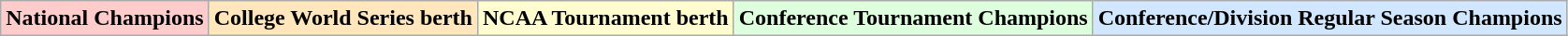<table class="wikitable">
<tr>
<td bgcolor="#FFCCCC"><strong>National Champions</strong></td>
<td bgcolor="#FFE6BD"><strong>College World Series berth</strong></td>
<td bgcolor="#fffdd0"><strong>NCAA Tournament berth</strong></td>
<td bgcolor="#DDFFDD"><strong>Conference Tournament Champions</strong></td>
<td bgcolor="#D0E7FF"><strong>Conference/Division Regular Season Champions</strong></td>
</tr>
</table>
